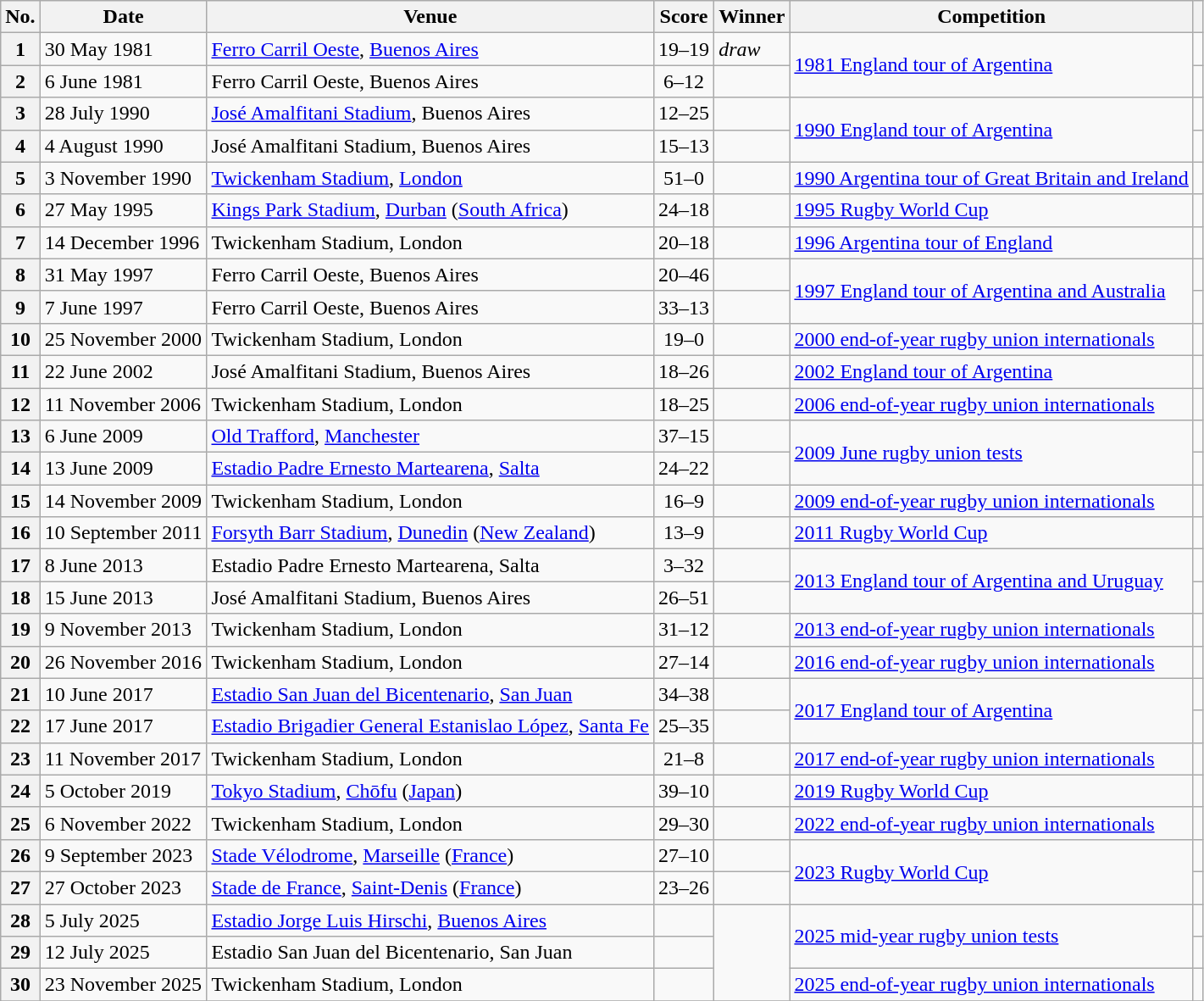<table class="wikitable">
<tr>
<th scope="col">No.</th>
<th scope="col">Date</th>
<th scope="col">Venue</th>
<th scope="col">Score</th>
<th scope="col">Winner</th>
<th scope="col">Competition</th>
<th scope="col" class="unsortable"></th>
</tr>
<tr>
<th scope="row">1</th>
<td>30 May 1981</td>
<td><a href='#'>Ferro Carril Oeste</a>, <a href='#'>Buenos Aires</a></td>
<td style="text-align:center">19–19</td>
<td> <em>draw</em></td>
<td rowspan=2><a href='#'>1981 England tour of Argentina</a></td>
<td style="text-align:center"></td>
</tr>
<tr>
<th scope="row">2</th>
<td>6 June 1981</td>
<td>Ferro Carril Oeste, Buenos Aires</td>
<td style="text-align:center">6–12</td>
<td></td>
<td style="text-align:center"></td>
</tr>
<tr>
<th scope="row">3</th>
<td>28 July 1990</td>
<td><a href='#'>José Amalfitani Stadium</a>, Buenos Aires</td>
<td style="text-align:center">12–25</td>
<td></td>
<td rowspan=2><a href='#'>1990 England tour of Argentina</a></td>
<td style="text-align:center"></td>
</tr>
<tr>
<th scope="row">4</th>
<td>4 August 1990</td>
<td>José Amalfitani Stadium, Buenos Aires</td>
<td style="text-align:center">15–13</td>
<td></td>
<td style="text-align:center"></td>
</tr>
<tr>
<th scope="row">5</th>
<td>3 November 1990</td>
<td><a href='#'>Twickenham Stadium</a>, <a href='#'>London</a></td>
<td style="text-align:center">51–0</td>
<td></td>
<td><a href='#'>1990 Argentina tour of Great Britain and Ireland</a></td>
<td style="text-align:center"></td>
</tr>
<tr>
<th scope="row">6</th>
<td>27 May 1995</td>
<td><a href='#'>Kings Park Stadium</a>, <a href='#'>Durban</a> (<a href='#'>South Africa</a>)</td>
<td style="text-align:center">24–18</td>
<td></td>
<td><a href='#'>1995 Rugby World Cup</a></td>
<td style="text-align:center"></td>
</tr>
<tr>
<th scope="row">7</th>
<td>14 December 1996</td>
<td>Twickenham Stadium, London</td>
<td style="text-align:center">20–18</td>
<td></td>
<td><a href='#'>1996 Argentina tour of England</a></td>
<td style="text-align:center"></td>
</tr>
<tr>
<th scope="row">8</th>
<td>31 May 1997</td>
<td>Ferro Carril Oeste, Buenos Aires</td>
<td style="text-align:center">20–46</td>
<td></td>
<td rowspan=2><a href='#'>1997 England tour of Argentina and Australia</a></td>
<td style="text-align:center"></td>
</tr>
<tr>
<th scope="row">9</th>
<td>7 June 1997</td>
<td>Ferro Carril Oeste, Buenos Aires</td>
<td style="text-align:center">33–13</td>
<td></td>
<td style="text-align:center"></td>
</tr>
<tr>
<th scope="row">10</th>
<td>25 November 2000</td>
<td>Twickenham Stadium, London</td>
<td style="text-align:center">19–0</td>
<td></td>
<td><a href='#'>2000 end-of-year rugby union internationals</a></td>
<td style="text-align:center"></td>
</tr>
<tr>
<th scope="row">11</th>
<td>22 June 2002</td>
<td>José Amalfitani Stadium, Buenos Aires</td>
<td style="text-align:center">18–26</td>
<td></td>
<td><a href='#'>2002 England tour of Argentina</a></td>
<td style="text-align:center"></td>
</tr>
<tr>
<th scope="row">12</th>
<td>11 November 2006</td>
<td>Twickenham Stadium, London</td>
<td style="text-align:center">18–25</td>
<td></td>
<td><a href='#'>2006 end-of-year rugby union internationals</a></td>
<td style="text-align:center"></td>
</tr>
<tr>
<th scope="row">13</th>
<td>6 June 2009</td>
<td><a href='#'>Old Trafford</a>, <a href='#'>Manchester</a></td>
<td style="text-align:center">37–15</td>
<td></td>
<td rowspan=2><a href='#'>2009 June rugby union tests</a></td>
<td style="text-align:center"></td>
</tr>
<tr>
<th scope="row">14</th>
<td>13 June 2009</td>
<td><a href='#'>Estadio Padre Ernesto Martearena</a>, <a href='#'>Salta</a></td>
<td style="text-align:center">24–22</td>
<td></td>
<td style="text-align:center"></td>
</tr>
<tr>
<th scope="row">15</th>
<td>14 November 2009</td>
<td>Twickenham Stadium, London</td>
<td style="text-align:center">16–9</td>
<td></td>
<td><a href='#'>2009 end-of-year rugby union internationals</a></td>
<td style="text-align:center"></td>
</tr>
<tr>
<th scope="row">16</th>
<td>10 September 2011</td>
<td><a href='#'>Forsyth Barr Stadium</a>, <a href='#'>Dunedin</a> (<a href='#'>New Zealand</a>)</td>
<td style="text-align:center">13–9</td>
<td></td>
<td><a href='#'>2011 Rugby World Cup</a></td>
<td style="text-align:center"></td>
</tr>
<tr>
<th scope="row">17</th>
<td>8 June 2013</td>
<td>Estadio Padre Ernesto Martearena, Salta</td>
<td style="text-align:center">3–32</td>
<td></td>
<td rowspan=2><a href='#'>2013 England tour of Argentina and Uruguay</a></td>
<td style="text-align:center"></td>
</tr>
<tr>
<th scope="row">18</th>
<td>15 June 2013</td>
<td>José Amalfitani Stadium, Buenos Aires</td>
<td style="text-align:center">26–51</td>
<td></td>
<td style="text-align:center"></td>
</tr>
<tr>
<th scope="row">19</th>
<td>9 November 2013</td>
<td>Twickenham Stadium, London</td>
<td style="text-align:center">31–12</td>
<td></td>
<td><a href='#'>2013 end-of-year rugby union internationals</a></td>
<td style="text-align:center"></td>
</tr>
<tr>
<th scope="row">20</th>
<td>26 November 2016</td>
<td>Twickenham Stadium, London</td>
<td style="text-align:center">27–14</td>
<td></td>
<td><a href='#'>2016 end-of-year rugby union internationals</a></td>
<td style="text-align:center"></td>
</tr>
<tr>
<th scope="row">21</th>
<td>10 June 2017</td>
<td><a href='#'>Estadio San Juan del Bicentenario</a>, <a href='#'>San Juan</a></td>
<td style="text-align:center">34–38</td>
<td></td>
<td rowspan=2><a href='#'>2017 England tour of Argentina</a></td>
<td style="text-align:center"></td>
</tr>
<tr>
<th scope="row">22</th>
<td>17 June 2017</td>
<td><a href='#'>Estadio Brigadier General Estanislao López</a>, <a href='#'>Santa Fe</a></td>
<td style="text-align:center">25–35</td>
<td></td>
<td style="text-align:center"></td>
</tr>
<tr>
<th scope="row">23</th>
<td>11 November 2017</td>
<td>Twickenham Stadium, London</td>
<td style="text-align:center">21–8</td>
<td></td>
<td><a href='#'>2017 end-of-year rugby union internationals</a></td>
<td style="text-align:center"></td>
</tr>
<tr>
<th scope="row">24</th>
<td>5 October 2019</td>
<td><a href='#'>Tokyo Stadium</a>, <a href='#'>Chōfu</a> (<a href='#'>Japan</a>)</td>
<td style="text-align:center">39–10</td>
<td></td>
<td><a href='#'>2019 Rugby World Cup</a></td>
<td style="text-align:center"></td>
</tr>
<tr>
<th scope="row">25</th>
<td>6 November 2022</td>
<td>Twickenham Stadium, London</td>
<td style="text-align:center">29–30</td>
<td></td>
<td><a href='#'>2022 end-of-year rugby union internationals</a></td>
<td style="text-align:center"></td>
</tr>
<tr>
<th scope="row">26</th>
<td>9 September 2023</td>
<td><a href='#'>Stade Vélodrome</a>, <a href='#'>Marseille</a> (<a href='#'>France</a>)</td>
<td style="text-align:center">27–10</td>
<td></td>
<td rowspan=2><a href='#'>2023 Rugby World Cup</a></td>
<td style="text-align:center"></td>
</tr>
<tr>
<th scope="row">27</th>
<td>27 October 2023</td>
<td><a href='#'>Stade de France</a>, <a href='#'>Saint-Denis</a> (<a href='#'>France</a>)</td>
<td style="text-align:center">23–26</td>
<td></td>
<td style="text-align:center"></td>
</tr>
<tr>
<th scope="row">28</th>
<td>5 July 2025</td>
<td><a href='#'>Estadio Jorge Luis Hirschi</a>, <a href='#'>Buenos Aires</a></td>
<td style="text-align:center"></td>
<td rowspan=3 style="text-align:center"><em></em></td>
<td rowspan=2><a href='#'>2025 mid-year rugby union tests</a></td>
<td style="text-align:center"></td>
</tr>
<tr>
<th scope="row">29</th>
<td>12 July 2025</td>
<td>Estadio San Juan del Bicentenario, San Juan</td>
<td style="text-align:center"></td>
<td style="text-align:center"></td>
</tr>
<tr>
<th scope="row">30</th>
<td>23 November 2025</td>
<td>Twickenham Stadium, London</td>
<td style="text-align:center"></td>
<td><a href='#'>2025 end-of-year rugby union internationals</a></td>
<td style="text-align:center"></td>
</tr>
<tr>
</tr>
</table>
